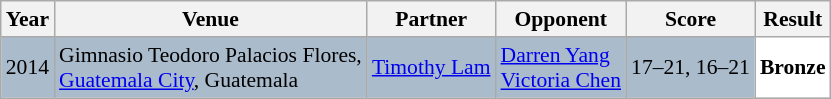<table class="sortable wikitable" style="font-size: 90%;">
<tr>
<th>Year</th>
<th>Venue</th>
<th>Partner</th>
<th>Opponent</th>
<th>Score</th>
<th>Result</th>
</tr>
<tr style="background:#AABBCC">
<td align="center">2014</td>
<td align="left">Gimnasio Teodoro Palacios Flores,<br><a href='#'>Guatemala City</a>, Guatemala</td>
<td align="left"> <a href='#'>Timothy Lam</a></td>
<td align="left"> <a href='#'>Darren Yang</a><br> <a href='#'>Victoria Chen</a></td>
<td align="left">17–21, 16–21</td>
<td style="text-align:left; background:white"> <strong>Bronze</strong></td>
</tr>
</table>
